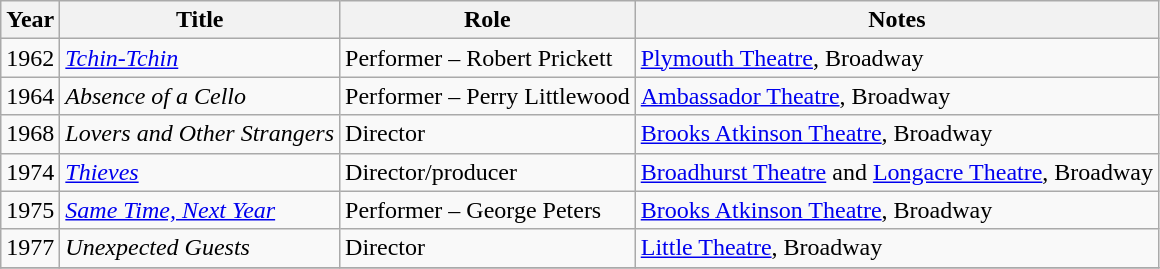<table class="wikitable sortable">
<tr>
<th>Year</th>
<th>Title</th>
<th>Role</th>
<th class="unsortable">Notes</th>
</tr>
<tr>
<td>1962</td>
<td><em><a href='#'>Tchin-Tchin</a></em></td>
<td>Performer – Robert Prickett</td>
<td><a href='#'>Plymouth Theatre</a>, Broadway</td>
</tr>
<tr>
<td>1964</td>
<td><em>Absence of a Cello</em></td>
<td>Performer – Perry Littlewood</td>
<td><a href='#'>Ambassador Theatre</a>, Broadway</td>
</tr>
<tr>
<td>1968</td>
<td><em>Lovers and Other Strangers</em></td>
<td>Director</td>
<td><a href='#'>Brooks Atkinson Theatre</a>, Broadway</td>
</tr>
<tr>
<td>1974</td>
<td><em><a href='#'>Thieves</a></em></td>
<td>Director/producer</td>
<td><a href='#'>Broadhurst Theatre</a> and <a href='#'>Longacre Theatre</a>, Broadway</td>
</tr>
<tr>
<td>1975</td>
<td><em><a href='#'>Same Time, Next Year</a></em></td>
<td>Performer – George Peters</td>
<td><a href='#'>Brooks Atkinson Theatre</a>, Broadway</td>
</tr>
<tr>
<td>1977</td>
<td><em>Unexpected Guests</em></td>
<td>Director</td>
<td><a href='#'>Little Theatre</a>, Broadway</td>
</tr>
<tr>
</tr>
</table>
